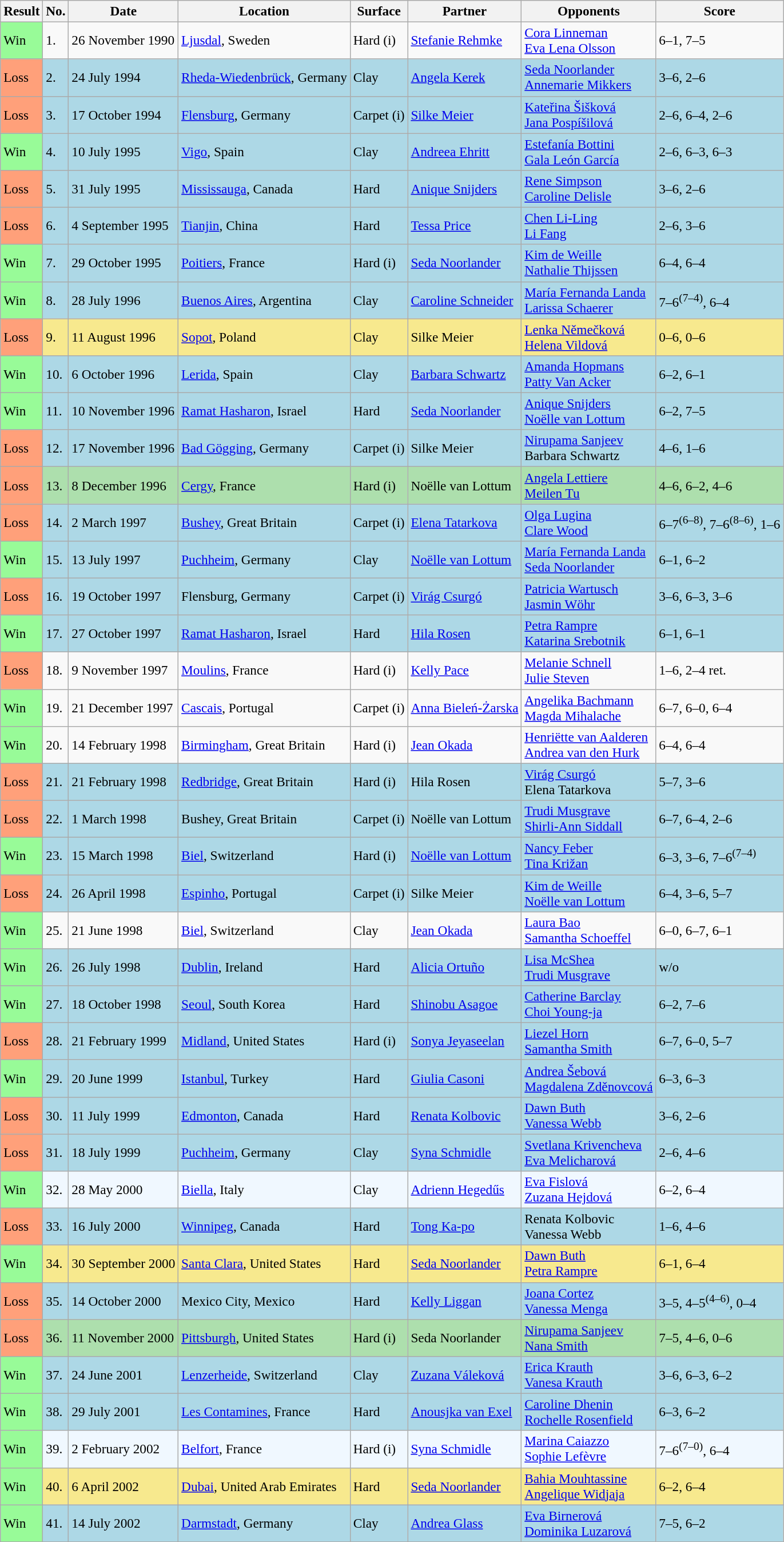<table class="sortable wikitable" style="font-size:97%;">
<tr>
<th>Result</th>
<th>No.</th>
<th>Date</th>
<th>Location</th>
<th>Surface</th>
<th>Partner</th>
<th>Opponents</th>
<th class="unsortable">Score</th>
</tr>
<tr>
<td style="background:#98fb98;">Win</td>
<td>1.</td>
<td>26 November 1990</td>
<td><a href='#'>Ljusdal</a>, Sweden</td>
<td>Hard (i)</td>
<td> <a href='#'>Stefanie Rehmke</a></td>
<td> <a href='#'>Cora Linneman</a> <br>  <a href='#'>Eva Lena Olsson</a></td>
<td>6–1, 7–5</td>
</tr>
<tr style="background:lightblue;">
<td style="background:#ffa07a;">Loss</td>
<td>2.</td>
<td>24 July 1994</td>
<td><a href='#'>Rheda-Wiedenbrück</a>, Germany</td>
<td>Clay</td>
<td> <a href='#'>Angela Kerek</a></td>
<td> <a href='#'>Seda Noorlander</a> <br>  <a href='#'>Annemarie Mikkers</a></td>
<td>3–6, 2–6</td>
</tr>
<tr style="background:lightblue;">
<td style="background:#ffa07a;">Loss</td>
<td>3.</td>
<td>17 October 1994</td>
<td><a href='#'>Flensburg</a>, Germany</td>
<td>Carpet (i)</td>
<td> <a href='#'>Silke Meier</a></td>
<td> <a href='#'>Kateřina Šišková</a> <br>  <a href='#'>Jana Pospíšilová</a></td>
<td>2–6, 6–4, 2–6</td>
</tr>
<tr style="background:lightblue;">
<td style="background:#98fb98;">Win</td>
<td>4.</td>
<td>10 July 1995</td>
<td><a href='#'>Vigo</a>, Spain</td>
<td>Clay</td>
<td> <a href='#'>Andreea Ehritt</a></td>
<td> <a href='#'>Estefanía Bottini</a> <br>  <a href='#'>Gala León García</a></td>
<td>2–6, 6–3, 6–3</td>
</tr>
<tr style="background:lightblue;">
<td style="background:#ffa07a;">Loss</td>
<td>5.</td>
<td>31 July 1995</td>
<td><a href='#'>Mississauga</a>, Canada</td>
<td>Hard</td>
<td> <a href='#'>Anique Snijders</a></td>
<td> <a href='#'>Rene Simpson</a> <br>  <a href='#'>Caroline Delisle</a></td>
<td>3–6, 2–6</td>
</tr>
<tr style="background:lightblue;">
<td style="background:#ffa07a;">Loss</td>
<td>6.</td>
<td>4 September 1995</td>
<td><a href='#'>Tianjin</a>, China</td>
<td>Hard</td>
<td> <a href='#'>Tessa Price</a></td>
<td> <a href='#'>Chen Li-Ling</a> <br>  <a href='#'>Li Fang</a></td>
<td>2–6, 3–6</td>
</tr>
<tr style="background:lightblue;">
<td style="background:#98fb98;">Win</td>
<td>7.</td>
<td>29 October 1995</td>
<td><a href='#'>Poitiers</a>, France</td>
<td>Hard (i)</td>
<td> <a href='#'>Seda Noorlander</a></td>
<td> <a href='#'>Kim de Weille</a> <br>  <a href='#'>Nathalie Thijssen</a></td>
<td>6–4, 6–4</td>
</tr>
<tr style="background:lightblue;">
<td style="background:#98fb98;">Win</td>
<td>8.</td>
<td>28 July 1996</td>
<td><a href='#'>Buenos Aires</a>, Argentina</td>
<td>Clay</td>
<td> <a href='#'>Caroline Schneider</a></td>
<td> <a href='#'>María Fernanda Landa</a> <br>  <a href='#'>Larissa Schaerer</a></td>
<td>7–6<sup>(7–4)</sup>, 6–4</td>
</tr>
<tr style="background:#f7e98e;">
<td style="background:#ffa07a;">Loss</td>
<td>9.</td>
<td>11 August 1996</td>
<td><a href='#'>Sopot</a>, Poland</td>
<td>Clay</td>
<td> Silke Meier</td>
<td> <a href='#'>Lenka Němečková</a> <br>  <a href='#'>Helena Vildová</a></td>
<td>0–6, 0–6</td>
</tr>
<tr style="background:lightblue;">
<td style="background:#98fb98;">Win</td>
<td>10.</td>
<td>6 October 1996</td>
<td><a href='#'>Lerida</a>, Spain</td>
<td>Clay</td>
<td> <a href='#'>Barbara Schwartz</a></td>
<td> <a href='#'>Amanda Hopmans</a> <br>  <a href='#'>Patty Van Acker</a></td>
<td>6–2, 6–1</td>
</tr>
<tr style="background:lightblue;">
<td style="background:#98fb98;">Win</td>
<td>11.</td>
<td>10 November 1996</td>
<td><a href='#'>Ramat Hasharon</a>, Israel</td>
<td>Hard</td>
<td> <a href='#'>Seda Noorlander</a></td>
<td> <a href='#'>Anique Snijders</a> <br>  <a href='#'>Noëlle van Lottum</a></td>
<td>6–2, 7–5</td>
</tr>
<tr style="background:lightblue;">
<td style="background:#ffa07a;">Loss</td>
<td>12.</td>
<td>17 November 1996</td>
<td><a href='#'>Bad Gögging</a>, Germany</td>
<td>Carpet (i)</td>
<td> Silke Meier</td>
<td> <a href='#'>Nirupama Sanjeev</a> <br>  Barbara Schwartz</td>
<td>4–6, 1–6</td>
</tr>
<tr style="background:#addfad;">
<td style="background:#ffa07a;">Loss</td>
<td>13.</td>
<td>8 December 1996</td>
<td><a href='#'>Cergy</a>, France</td>
<td>Hard (i)</td>
<td> Noëlle van Lottum</td>
<td> <a href='#'>Angela Lettiere</a> <br>  <a href='#'>Meilen Tu</a></td>
<td>4–6, 6–2, 4–6</td>
</tr>
<tr style="background:lightblue;">
<td style="background:#ffa07a;">Loss</td>
<td>14.</td>
<td>2 March 1997</td>
<td><a href='#'>Bushey</a>, Great Britain</td>
<td>Carpet (i)</td>
<td> <a href='#'>Elena Tatarkova</a></td>
<td> <a href='#'>Olga Lugina</a> <br>  <a href='#'>Clare Wood</a></td>
<td>6–7<sup>(6–8)</sup>, 7–6<sup>(8–6)</sup>, 1–6</td>
</tr>
<tr style="background:lightblue;">
<td style="background:#98fb98;">Win</td>
<td>15.</td>
<td>13 July 1997</td>
<td><a href='#'>Puchheim</a>, Germany</td>
<td>Clay</td>
<td> <a href='#'>Noëlle van Lottum</a></td>
<td> <a href='#'>María Fernanda Landa</a> <br>  <a href='#'>Seda Noorlander</a></td>
<td>6–1, 6–2</td>
</tr>
<tr style="background:lightblue;">
<td style="background:#ffa07a;">Loss</td>
<td>16.</td>
<td>19 October 1997</td>
<td>Flensburg, Germany</td>
<td>Carpet (i)</td>
<td> <a href='#'>Virág Csurgó</a></td>
<td> <a href='#'>Patricia Wartusch</a> <br>  <a href='#'>Jasmin Wöhr</a></td>
<td>3–6, 6–3, 3–6</td>
</tr>
<tr style="background:lightblue;">
<td style="background:#98fb98;">Win</td>
<td>17.</td>
<td>27 October 1997</td>
<td><a href='#'>Ramat Hasharon</a>, Israel</td>
<td>Hard</td>
<td> <a href='#'>Hila Rosen</a></td>
<td> <a href='#'>Petra Rampre</a> <br>  <a href='#'>Katarina Srebotnik</a></td>
<td>6–1, 6–1</td>
</tr>
<tr>
<td style="background:#ffa07a;">Loss</td>
<td>18.</td>
<td>9 November 1997</td>
<td><a href='#'>Moulins</a>, France</td>
<td>Hard (i)</td>
<td> <a href='#'>Kelly Pace</a></td>
<td> <a href='#'>Melanie Schnell</a> <br>  <a href='#'>Julie Steven</a></td>
<td>1–6, 2–4 ret.</td>
</tr>
<tr>
<td style="background:#98fb98;">Win</td>
<td>19.</td>
<td>21 December 1997</td>
<td><a href='#'>Cascais</a>, Portugal</td>
<td>Carpet (i)</td>
<td> <a href='#'>Anna Bieleń-Żarska</a></td>
<td> <a href='#'>Angelika Bachmann</a> <br>  <a href='#'>Magda Mihalache</a></td>
<td>6–7, 6–0, 6–4</td>
</tr>
<tr>
<td style="background:#98fb98;">Win</td>
<td>20.</td>
<td>14 February 1998</td>
<td><a href='#'>Birmingham</a>, Great Britain</td>
<td>Hard (i)</td>
<td> <a href='#'>Jean Okada</a></td>
<td> <a href='#'>Henriëtte van Aalderen</a> <br>  <a href='#'>Andrea van den Hurk</a></td>
<td>6–4, 6–4</td>
</tr>
<tr style="background:lightblue;">
<td style="background:#ffa07a;">Loss</td>
<td>21.</td>
<td>21 February 1998</td>
<td><a href='#'>Redbridge</a>, Great Britain</td>
<td>Hard (i)</td>
<td> Hila Rosen</td>
<td> <a href='#'>Virág Csurgó</a> <br>  Elena Tatarkova</td>
<td>5–7, 3–6</td>
</tr>
<tr style="background:lightblue;">
<td style="background:#ffa07a;">Loss</td>
<td>22.</td>
<td>1 March 1998</td>
<td>Bushey, Great Britain</td>
<td>Carpet (i)</td>
<td> Noëlle van Lottum</td>
<td> <a href='#'>Trudi Musgrave</a> <br>  <a href='#'>Shirli-Ann Siddall</a></td>
<td>6–7, 6–4, 2–6</td>
</tr>
<tr style="background:lightblue;">
<td style="background:#98fb98;">Win</td>
<td>23.</td>
<td>15 March 1998</td>
<td><a href='#'>Biel</a>, Switzerland</td>
<td>Hard (i)</td>
<td> <a href='#'>Noëlle van Lottum</a></td>
<td> <a href='#'>Nancy Feber</a> <br>  <a href='#'>Tina Križan</a></td>
<td>6–3, 3–6, 7–6<sup>(7–4)</sup></td>
</tr>
<tr style="background:lightblue;">
<td style="background:#ffa07a;">Loss</td>
<td>24.</td>
<td>26 April 1998</td>
<td><a href='#'>Espinho</a>, Portugal</td>
<td>Carpet (i)</td>
<td> Silke Meier</td>
<td> <a href='#'>Kim de Weille</a> <br>  <a href='#'>Noëlle van Lottum</a></td>
<td>6–4, 3–6, 5–7</td>
</tr>
<tr>
<td style="background:#98fb98;">Win</td>
<td>25.</td>
<td>21 June 1998</td>
<td><a href='#'>Biel</a>, Switzerland</td>
<td>Clay</td>
<td> <a href='#'>Jean Okada</a></td>
<td> <a href='#'>Laura Bao</a> <br>  <a href='#'>Samantha Schoeffel</a></td>
<td>6–0, 6–7, 6–1</td>
</tr>
<tr style="background:lightblue;">
<td style="background:#98fb98;">Win</td>
<td>26.</td>
<td>26 July 1998</td>
<td><a href='#'>Dublin</a>, Ireland</td>
<td>Hard</td>
<td> <a href='#'>Alicia Ortuño</a></td>
<td> <a href='#'>Lisa McShea</a> <br>  <a href='#'>Trudi Musgrave</a></td>
<td>w/o</td>
</tr>
<tr style="background:lightblue;">
<td style="background:#98fb98;">Win</td>
<td>27.</td>
<td>18 October 1998</td>
<td><a href='#'>Seoul</a>, South Korea</td>
<td>Hard</td>
<td> <a href='#'>Shinobu Asagoe</a></td>
<td> <a href='#'>Catherine Barclay</a> <br>  <a href='#'>Choi Young-ja</a></td>
<td>6–2, 7–6</td>
</tr>
<tr style="background:lightblue;">
<td style="background:#ffa07a;">Loss</td>
<td>28.</td>
<td>21 February 1999</td>
<td><a href='#'>Midland</a>, United States</td>
<td>Hard (i)</td>
<td> <a href='#'>Sonya Jeyaseelan</a></td>
<td> <a href='#'>Liezel Horn</a> <br>  <a href='#'>Samantha Smith</a></td>
<td>6–7, 6–0, 5–7</td>
</tr>
<tr style="background:lightblue;">
<td style="background:#98fb98;">Win</td>
<td>29.</td>
<td>20 June 1999</td>
<td><a href='#'>Istanbul</a>, Turkey</td>
<td>Hard</td>
<td> <a href='#'>Giulia Casoni</a></td>
<td> <a href='#'>Andrea Šebová</a> <br>  <a href='#'>Magdalena Zděnovcová</a></td>
<td>6–3, 6–3</td>
</tr>
<tr style="background:lightblue;">
<td style="background:#ffa07a;">Loss</td>
<td>30.</td>
<td>11 July 1999</td>
<td><a href='#'>Edmonton</a>, Canada</td>
<td>Hard</td>
<td> <a href='#'>Renata Kolbovic</a></td>
<td> <a href='#'>Dawn Buth</a> <br>  <a href='#'>Vanessa Webb</a></td>
<td>3–6, 2–6</td>
</tr>
<tr style="background:lightblue;">
<td style="background:#ffa07a;">Loss</td>
<td>31.</td>
<td>18 July 1999</td>
<td><a href='#'>Puchheim</a>, Germany</td>
<td>Clay</td>
<td> <a href='#'>Syna Schmidle</a></td>
<td> <a href='#'>Svetlana Krivencheva</a> <br>  <a href='#'>Eva Melicharová</a></td>
<td>2–6, 4–6</td>
</tr>
<tr style="background:#f0f8ff;">
<td style="background:#98fb98;">Win</td>
<td>32.</td>
<td>28 May 2000</td>
<td><a href='#'>Biella</a>, Italy</td>
<td>Clay</td>
<td> <a href='#'>Adrienn Hegedűs</a></td>
<td> <a href='#'>Eva Fislová</a> <br>  <a href='#'>Zuzana Hejdová</a></td>
<td>6–2, 6–4</td>
</tr>
<tr style="background:lightblue;">
<td style="background:#ffa07a;">Loss</td>
<td>33.</td>
<td>16 July 2000</td>
<td><a href='#'>Winnipeg</a>, Canada</td>
<td>Hard</td>
<td> <a href='#'>Tong Ka-po</a></td>
<td> Renata Kolbovic <br>  Vanessa Webb</td>
<td>1–6, 4–6</td>
</tr>
<tr style="background:#f7e98e;">
<td style="background:#98fb98;">Win</td>
<td>34.</td>
<td>30 September 2000</td>
<td><a href='#'>Santa Clara</a>, United States</td>
<td>Hard</td>
<td> <a href='#'>Seda Noorlander</a></td>
<td> <a href='#'>Dawn Buth</a> <br>  <a href='#'>Petra Rampre</a></td>
<td>6–1, 6–4</td>
</tr>
<tr style="background:lightblue;">
<td style="background:#ffa07a;">Loss</td>
<td>35.</td>
<td>14 October 2000</td>
<td>Mexico City, Mexico</td>
<td>Hard</td>
<td> <a href='#'>Kelly Liggan</a></td>
<td> <a href='#'>Joana Cortez</a> <br>  <a href='#'>Vanessa Menga</a></td>
<td>3–5, 4–5<sup>(4–6)</sup>, 0–4</td>
</tr>
<tr style="background:#addfad;">
<td style="background:#ffa07a;">Loss</td>
<td>36.</td>
<td>11 November 2000</td>
<td><a href='#'>Pittsburgh</a>, United States</td>
<td>Hard (i)</td>
<td> Seda Noorlander</td>
<td> <a href='#'>Nirupama Sanjeev</a> <br>  <a href='#'>Nana Smith</a></td>
<td>7–5, 4–6, 0–6</td>
</tr>
<tr style="background:lightblue;">
<td style="background:#98fb98;">Win</td>
<td>37.</td>
<td>24 June 2001</td>
<td><a href='#'>Lenzerheide</a>, Switzerland</td>
<td>Clay</td>
<td> <a href='#'>Zuzana Váleková</a></td>
<td> <a href='#'>Erica Krauth</a> <br>  <a href='#'>Vanesa Krauth</a></td>
<td>3–6, 6–3, 6–2</td>
</tr>
<tr style="background:lightblue;">
<td style="background:#98fb98;">Win</td>
<td>38.</td>
<td>29 July 2001</td>
<td><a href='#'>Les Contamines</a>, France</td>
<td>Hard</td>
<td> <a href='#'>Anousjka van Exel</a></td>
<td> <a href='#'>Caroline Dhenin</a> <br>  <a href='#'>Rochelle Rosenfield</a></td>
<td>6–3, 6–2</td>
</tr>
<tr style="background:#f0f8ff;">
<td style="background:#98fb98;">Win</td>
<td>39.</td>
<td>2 February 2002</td>
<td><a href='#'>Belfort</a>, France</td>
<td>Hard (i)</td>
<td> <a href='#'>Syna Schmidle</a></td>
<td> <a href='#'>Marina Caiazzo</a> <br>  <a href='#'>Sophie Lefèvre</a></td>
<td>7–6<sup>(7–0)</sup>, 6–4</td>
</tr>
<tr style="background:#f7e98e;">
<td style="background:#98fb98;">Win</td>
<td>40.</td>
<td>6 April 2002</td>
<td><a href='#'>Dubai</a>, United Arab Emirates</td>
<td>Hard</td>
<td> <a href='#'>Seda Noorlander</a></td>
<td> <a href='#'>Bahia Mouhtassine</a> <br>  <a href='#'>Angelique Widjaja</a></td>
<td>6–2, 6–4</td>
</tr>
<tr style="background:lightblue;">
<td style="background:#98fb98;">Win</td>
<td>41.</td>
<td>14 July 2002</td>
<td><a href='#'>Darmstadt</a>, Germany</td>
<td>Clay</td>
<td> <a href='#'>Andrea Glass</a></td>
<td> <a href='#'>Eva Birnerová</a> <br>  <a href='#'>Dominika Luzarová</a></td>
<td>7–5, 6–2</td>
</tr>
</table>
